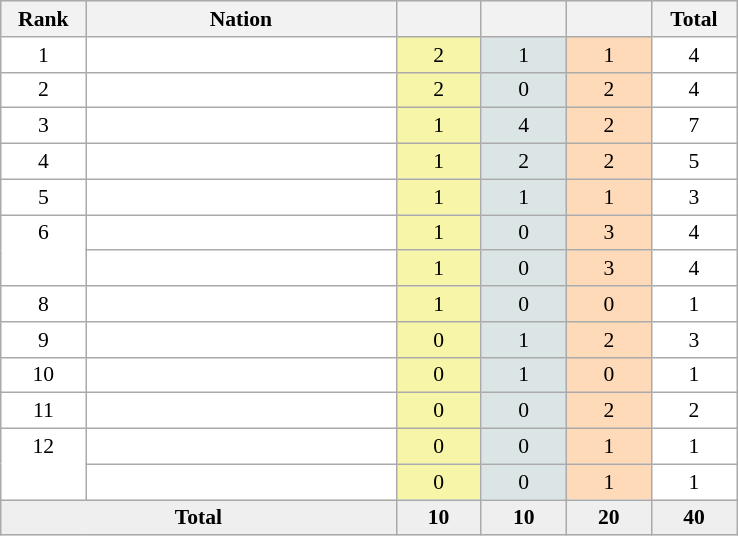<table class=wikitable style="border:1px solid #AAAAAA;font-size:90%">
<tr bgcolor="#EFEFEF">
<th width=50>Rank</th>
<th width=200>Nation</th>
<th width=50></th>
<th width=50></th>
<th width=50></th>
<th width=50>Total</th>
</tr>
<tr align="center" valign="top" bgcolor="#FFFFFF">
<td rowspan="1" valign="center">1</td>
<td align="left"></td>
<td style="background:#F7F6A8;">2</td>
<td style="background:#DCE5E5;">1</td>
<td style="background:#FFDAB9;">1</td>
<td>4</td>
</tr>
<tr align="center" valign="top" bgcolor="#FFFFFF">
<td rowspan="1" valign="center">2</td>
<td align="left"></td>
<td style="background:#F7F6A8;">2</td>
<td style="background:#DCE5E5;">0</td>
<td style="background:#FFDAB9;">2</td>
<td>4</td>
</tr>
<tr align="center" valign="top" bgcolor="#FFFFFF">
<td rowspan="1" valign="center">3</td>
<td align="left"></td>
<td style="background:#F7F6A8;">1</td>
<td style="background:#DCE5E5;">4</td>
<td style="background:#FFDAB9;">2</td>
<td>7</td>
</tr>
<tr align="center" valign="top" bgcolor="#FFFFFF">
<td rowspan="1" valign="center">4</td>
<td align="left"></td>
<td style="background:#F7F6A8;">1</td>
<td style="background:#DCE5E5;">2</td>
<td style="background:#FFDAB9;">2</td>
<td>5</td>
</tr>
<tr align="center" valign="top" bgcolor="#FFFFFF">
<td rowspan="1" valign="center">5</td>
<td align="left"></td>
<td style="background:#F7F6A8;">1</td>
<td style="background:#DCE5E5;">1</td>
<td style="background:#FFDAB9;">1</td>
<td>3</td>
</tr>
<tr align="center" valign="top" bgcolor="#FFFFFF">
<td rowspan="2" valign="center">6</td>
<td align="left"></td>
<td style="background:#F7F6A8;">1</td>
<td style="background:#DCE5E5;">0</td>
<td style="background:#FFDAB9;">3</td>
<td>4</td>
</tr>
<tr align="center" valign="top" bgcolor="#FFFFFF">
<td align="left"></td>
<td style="background:#F7F6A8;">1</td>
<td style="background:#DCE5E5;">0</td>
<td style="background:#FFDAB9;">3</td>
<td>4</td>
</tr>
<tr align="center" valign="top" bgcolor="#FFFFFF">
<td rowspan="1" valign="center">8</td>
<td align="left"></td>
<td style="background:#F7F6A8;">1</td>
<td style="background:#DCE5E5;">0</td>
<td style="background:#FFDAB9;">0</td>
<td>1</td>
</tr>
<tr align="center" valign="top" bgcolor="#FFFFFF">
<td rowspan="1" valign="center">9</td>
<td align="left"></td>
<td style="background:#F7F6A8;">0</td>
<td style="background:#DCE5E5;">1</td>
<td style="background:#FFDAB9;">2</td>
<td>3</td>
</tr>
<tr align="center" valign="top" bgcolor="#FFFFFF">
<td rowspan="1" valign="center">10</td>
<td align="left"></td>
<td style="background:#F7F6A8;">0</td>
<td style="background:#DCE5E5;">1</td>
<td style="background:#FFDAB9;">0</td>
<td>1</td>
</tr>
<tr align="center" valign="top" bgcolor="#FFFFFF">
<td rowspan="1" valign="center">11</td>
<td align="left"></td>
<td style="background:#F7F6A8;">0</td>
<td style="background:#DCE5E5;">0</td>
<td style="background:#FFDAB9;">2</td>
<td>2</td>
</tr>
<tr align="center" valign="top" bgcolor="#FFFFFF">
<td rowspan="2" valign="center">12</td>
<td align="left"></td>
<td style="background:#F7F6A8;">0</td>
<td style="background:#DCE5E5;">0</td>
<td style="background:#FFDAB9;">1</td>
<td>1</td>
</tr>
<tr align="center" valign="top" bgcolor="#FFFFFF">
<td align="left"></td>
<td style="background:#F7F6A8;">0</td>
<td style="background:#DCE5E5;">0</td>
<td style="background:#FFDAB9;">1</td>
<td>1</td>
</tr>
<tr align="center" valign="top" bgcolor="#EFEFEF">
<td colspan="2" rowspan="1" valign="center"><strong>Total</strong></td>
<td><strong>10</strong></td>
<td><strong>10</strong></td>
<td><strong>20</strong></td>
<td><strong>40</strong></td>
</tr>
</table>
